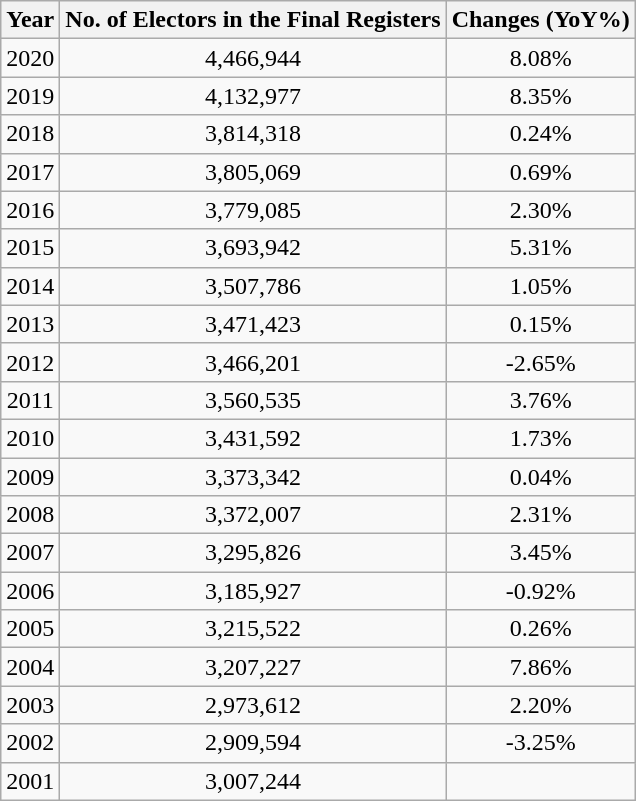<table class="wikitable" style="text-align: left; margin-left: auto; margin-right: auto; border: none; text-align: center">
<tr>
<th>Year</th>
<th>No. of Electors in the Final Registers</th>
<th>Changes (YoY%)</th>
</tr>
<tr>
<td>2020</td>
<td>4,466,944</td>
<td>8.08%</td>
</tr>
<tr>
<td>2019</td>
<td>4,132,977</td>
<td>8.35%</td>
</tr>
<tr>
<td>2018</td>
<td>3,814,318</td>
<td>0.24%</td>
</tr>
<tr>
<td>2017</td>
<td>3,805,069</td>
<td>0.69%</td>
</tr>
<tr>
<td>2016</td>
<td>3,779,085</td>
<td>2.30%</td>
</tr>
<tr>
<td>2015</td>
<td>3,693,942</td>
<td>5.31%</td>
</tr>
<tr>
<td>2014</td>
<td>3,507,786</td>
<td>1.05%</td>
</tr>
<tr>
<td>2013</td>
<td>3,471,423</td>
<td>0.15%</td>
</tr>
<tr>
<td>2012</td>
<td>3,466,201</td>
<td>-2.65%</td>
</tr>
<tr>
<td>2011</td>
<td>3,560,535</td>
<td>3.76%</td>
</tr>
<tr>
<td>2010</td>
<td>3,431,592</td>
<td>1.73%</td>
</tr>
<tr>
<td>2009</td>
<td>3,373,342</td>
<td>0.04%</td>
</tr>
<tr>
<td>2008</td>
<td>3,372,007</td>
<td>2.31%</td>
</tr>
<tr>
<td>2007</td>
<td>3,295,826</td>
<td>3.45%</td>
</tr>
<tr>
<td>2006</td>
<td>3,185,927</td>
<td>-0.92%</td>
</tr>
<tr>
<td>2005</td>
<td>3,215,522</td>
<td>0.26%</td>
</tr>
<tr>
<td>2004</td>
<td>3,207,227</td>
<td>7.86%</td>
</tr>
<tr>
<td>2003</td>
<td>2,973,612</td>
<td>2.20%</td>
</tr>
<tr>
<td>2002</td>
<td>2,909,594</td>
<td>-3.25%</td>
</tr>
<tr>
<td>2001</td>
<td>3,007,244</td>
<td></td>
</tr>
</table>
